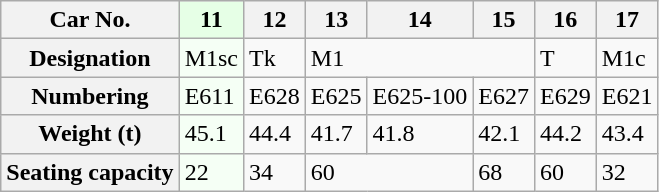<table class="wikitable">
<tr>
<th>Car No.</th>
<th style="background: #E6FFE6">11</th>
<th>12</th>
<th>13</th>
<th>14</th>
<th>15</th>
<th>16</th>
<th>17</th>
</tr>
<tr>
<th>Designation</th>
<td style="background: #F5FFF5">M1sc</td>
<td>Tk</td>
<td colspan="3">M1</td>
<td>T</td>
<td>M1c</td>
</tr>
<tr>
<th>Numbering</th>
<td style="background: #F5FFF5">E611</td>
<td>E628</td>
<td>E625</td>
<td>E625-100</td>
<td>E627</td>
<td>E629</td>
<td>E621</td>
</tr>
<tr>
<th>Weight (t)</th>
<td style="background: #F5FFF5">45.1</td>
<td>44.4</td>
<td>41.7</td>
<td>41.8</td>
<td>42.1</td>
<td>44.2</td>
<td>43.4</td>
</tr>
<tr>
<th>Seating capacity</th>
<td style="background: #F5FFF5">22</td>
<td>34</td>
<td colspan="2">60</td>
<td>68</td>
<td>60</td>
<td>32</td>
</tr>
</table>
